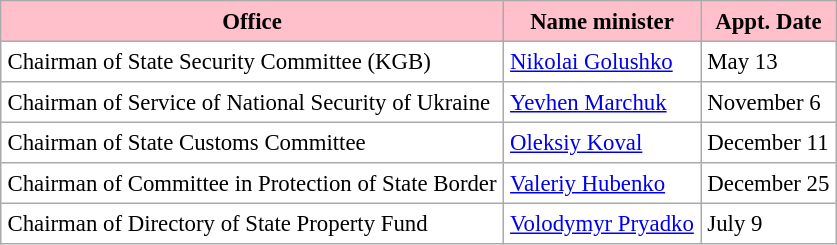<table border="2" cellpadding="4" cellspacing="0" style="margin: 1em 1em 1em 0; background: white; border: 1px #aaa solid; border-collapse: collapse; font-size: 95%;">
<tr>
<th colspan=1 bgcolor=pink>Office</th>
<th colspan=1 bgcolor=pink>Name minister</th>
<th colspan=1 bgcolor=pink>Appt. Date</th>
</tr>
<tr>
<td>Chairman of State Security Committee (KGB)</td>
<td><a href='#'>Nikolai Golushko</a></td>
<td>May 13</td>
</tr>
<tr>
<td>Chairman of Service of National Security of Ukraine</td>
<td><a href='#'>Yevhen Marchuk</a></td>
<td>November 6</td>
</tr>
<tr>
<td>Chairman of State Customs Committee</td>
<td><a href='#'>Oleksiy Koval</a></td>
<td>December 11</td>
</tr>
<tr>
<td>Chairman of Committee in Protection of State Border</td>
<td><a href='#'>Valeriy Hubenko</a></td>
<td>December 25</td>
</tr>
<tr>
<td>Chairman of Directory of State Property Fund</td>
<td><a href='#'>Volodymyr Pryadko</a></td>
<td>July 9</td>
</tr>
</table>
